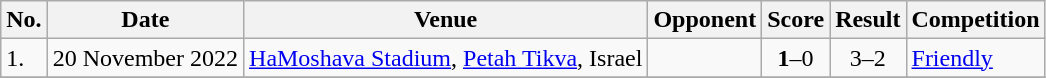<table class="wikitable">
<tr>
<th>No.</th>
<th>Date</th>
<th>Venue</th>
<th>Opponent</th>
<th>Score</th>
<th>Result</th>
<th>Competition</th>
</tr>
<tr>
<td>1.</td>
<td>20 November 2022</td>
<td><a href='#'>HaMoshava Stadium</a>, <a href='#'>Petah Tikva</a>, Israel</td>
<td></td>
<td align=center><strong>1</strong>–0</td>
<td align=center>3–2</td>
<td><a href='#'>Friendly</a></td>
</tr>
<tr>
</tr>
</table>
